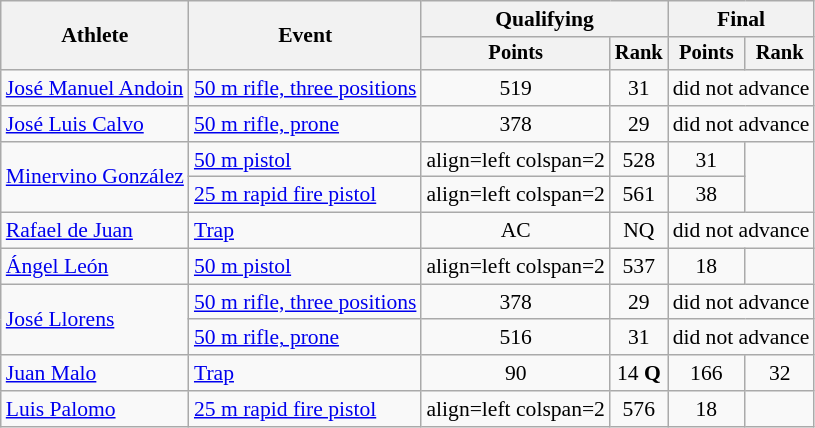<table class="wikitable" style="font-size:90%">
<tr>
<th rowspan="2">Athlete</th>
<th rowspan="2">Event</th>
<th colspan=2>Qualifying</th>
<th colspan=2>Final</th>
</tr>
<tr style="font-size:95%">
<th>Points</th>
<th>Rank</th>
<th>Points</th>
<th>Rank</th>
</tr>
<tr align=center>
<td align=left><a href='#'>José Manuel Andoin</a></td>
<td align=left><a href='#'>50 m rifle, three positions</a></td>
<td>519</td>
<td>31</td>
<td align=left colspan=2>did not advance</td>
</tr>
<tr align=center>
<td align=left><a href='#'>José Luis Calvo</a></td>
<td align=left><a href='#'>50 m rifle, prone</a></td>
<td>378</td>
<td>29</td>
<td align=left colspan=2>did not advance</td>
</tr>
<tr align=center>
<td align=left rowspan=2><a href='#'>Minervino González</a></td>
<td align=left><a href='#'>50 m pistol</a></td>
<td>align=left colspan=2 </td>
<td>528</td>
<td>31</td>
</tr>
<tr align=center>
<td align=left><a href='#'>25 m rapid fire pistol</a></td>
<td>align=left colspan=2 </td>
<td>561</td>
<td>38</td>
</tr>
<tr align=center>
<td align=left><a href='#'>Rafael de Juan</a></td>
<td align=left><a href='#'>Trap</a></td>
<td>AC</td>
<td>NQ</td>
<td align=left colspan=2>did not advance</td>
</tr>
<tr align=center>
<td align=left><a href='#'>Ángel León</a></td>
<td align=left><a href='#'>50 m pistol</a></td>
<td>align=left colspan=2 </td>
<td>537</td>
<td>18</td>
</tr>
<tr align=center>
<td align=left rowspan=2><a href='#'>José Llorens</a></td>
<td align=left><a href='#'>50 m rifle, three positions</a></td>
<td>378</td>
<td>29</td>
<td align=left colspan=2>did not advance</td>
</tr>
<tr align=center>
<td align=left><a href='#'>50 m rifle, prone</a></td>
<td>516</td>
<td>31</td>
<td align=left colspan=2>did not advance</td>
</tr>
<tr align=center>
<td align=left><a href='#'>Juan Malo</a></td>
<td align=left><a href='#'>Trap</a></td>
<td>90</td>
<td>14 <strong>Q</strong></td>
<td>166</td>
<td>32</td>
</tr>
<tr align=center>
<td align=left><a href='#'>Luis Palomo</a></td>
<td align=left><a href='#'>25 m rapid fire pistol</a></td>
<td>align=left colspan=2 </td>
<td>576</td>
<td>18</td>
</tr>
</table>
